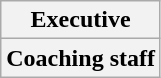<table class="wikitable">
<tr>
<th colspan="2">Executive<br>


</th>
</tr>
<tr>
<th colspan="2">Coaching staff<br>
</th>
</tr>
</table>
